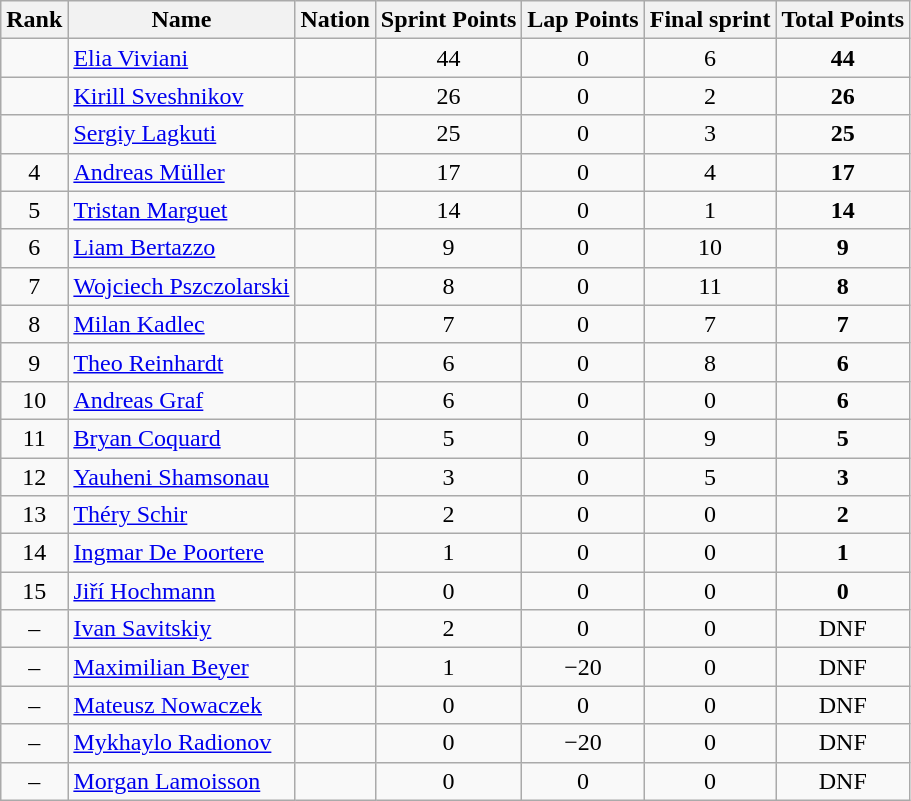<table class="wikitable sortable" style="text-align:center">
<tr>
<th>Rank</th>
<th>Name</th>
<th>Nation</th>
<th>Sprint Points</th>
<th>Lap Points</th>
<th>Final sprint</th>
<th>Total Points</th>
</tr>
<tr>
<td></td>
<td align=left><a href='#'>Elia Viviani</a></td>
<td align=left></td>
<td>44</td>
<td>0</td>
<td>6</td>
<td><strong>44</strong></td>
</tr>
<tr>
<td></td>
<td align=left><a href='#'>Kirill Sveshnikov</a></td>
<td align=left></td>
<td>26</td>
<td>0</td>
<td>2</td>
<td><strong>26</strong></td>
</tr>
<tr>
<td></td>
<td align=left><a href='#'>Sergiy Lagkuti</a></td>
<td align=left></td>
<td>25</td>
<td>0</td>
<td>3</td>
<td><strong>25</strong></td>
</tr>
<tr>
<td>4</td>
<td align=left><a href='#'>Andreas Müller</a></td>
<td align=left></td>
<td>17</td>
<td>0</td>
<td>4</td>
<td><strong>17</strong></td>
</tr>
<tr>
<td>5</td>
<td align=left><a href='#'>Tristan Marguet</a></td>
<td align=left></td>
<td>14</td>
<td>0</td>
<td>1</td>
<td><strong>14</strong></td>
</tr>
<tr>
<td>6</td>
<td align=left><a href='#'>Liam Bertazzo</a></td>
<td align=left></td>
<td>9</td>
<td>0</td>
<td>10</td>
<td><strong>9</strong></td>
</tr>
<tr>
<td>7</td>
<td align=left><a href='#'>Wojciech Pszczolarski</a></td>
<td align=left></td>
<td>8</td>
<td>0</td>
<td>11</td>
<td><strong>8</strong></td>
</tr>
<tr>
<td>8</td>
<td align=left><a href='#'>Milan Kadlec</a></td>
<td align=left></td>
<td>7</td>
<td>0</td>
<td>7</td>
<td><strong>7</strong></td>
</tr>
<tr>
<td>9</td>
<td align=left><a href='#'>Theo Reinhardt</a></td>
<td align=left></td>
<td>6</td>
<td>0</td>
<td>8</td>
<td><strong>6</strong></td>
</tr>
<tr>
<td>10</td>
<td align=left><a href='#'>Andreas Graf</a></td>
<td align=left></td>
<td>6</td>
<td>0</td>
<td>0</td>
<td><strong>6</strong></td>
</tr>
<tr>
<td>11</td>
<td align=left><a href='#'>Bryan Coquard</a></td>
<td align=left></td>
<td>5</td>
<td>0</td>
<td>9</td>
<td><strong>5</strong></td>
</tr>
<tr>
<td>12</td>
<td align=left><a href='#'>Yauheni Shamsonau</a></td>
<td align=left></td>
<td>3</td>
<td>0</td>
<td>5</td>
<td><strong>3</strong></td>
</tr>
<tr>
<td>13</td>
<td align=left><a href='#'>Théry Schir</a></td>
<td align=left></td>
<td>2</td>
<td>0</td>
<td>0</td>
<td><strong>2</strong></td>
</tr>
<tr>
<td>14</td>
<td align=left><a href='#'>Ingmar De Poortere</a></td>
<td align=left></td>
<td>1</td>
<td>0</td>
<td>0</td>
<td><strong>1</strong></td>
</tr>
<tr>
<td>15</td>
<td align=left><a href='#'>Jiří Hochmann</a></td>
<td align=left></td>
<td>0</td>
<td>0</td>
<td>0</td>
<td><strong>0</strong></td>
</tr>
<tr>
<td>–</td>
<td align=left><a href='#'>Ivan Savitskiy</a></td>
<td align=left></td>
<td>2</td>
<td>0</td>
<td>0</td>
<td>DNF</td>
</tr>
<tr>
<td>–</td>
<td align=left><a href='#'>Maximilian Beyer</a></td>
<td align=left></td>
<td>1</td>
<td>−20</td>
<td>0</td>
<td>DNF</td>
</tr>
<tr>
<td>–</td>
<td align=left><a href='#'>Mateusz Nowaczek</a></td>
<td align=left></td>
<td>0</td>
<td>0</td>
<td>0</td>
<td>DNF</td>
</tr>
<tr>
<td>–</td>
<td align=left><a href='#'>Mykhaylo Radionov</a></td>
<td align=left></td>
<td>0</td>
<td>−20</td>
<td>0</td>
<td>DNF</td>
</tr>
<tr>
<td>–</td>
<td align=left><a href='#'>Morgan Lamoisson</a></td>
<td align=left></td>
<td>0</td>
<td>0</td>
<td>0</td>
<td>DNF</td>
</tr>
</table>
